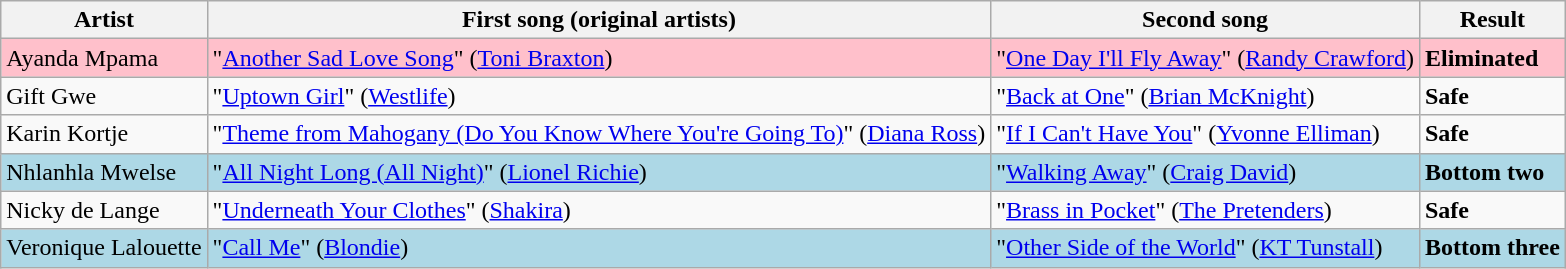<table class=wikitable>
<tr>
<th>Artist</th>
<th>First song (original artists)</th>
<th>Second song</th>
<th>Result</th>
</tr>
<tr style="background:pink;">
<td>Ayanda Mpama</td>
<td>"<a href='#'>Another Sad Love Song</a>" (<a href='#'>Toni Braxton</a>)</td>
<td>"<a href='#'>One Day I'll Fly Away</a>" (<a href='#'>Randy Crawford</a>)</td>
<td><strong>Eliminated</strong></td>
</tr>
<tr>
<td>Gift Gwe</td>
<td>"<a href='#'>Uptown Girl</a>" (<a href='#'>Westlife</a>)</td>
<td>"<a href='#'>Back at One</a>" (<a href='#'>Brian McKnight</a>)</td>
<td><strong>Safe</strong></td>
</tr>
<tr>
<td>Karin Kortje</td>
<td>"<a href='#'>Theme from Mahogany (Do You Know Where You're Going To)</a>" (<a href='#'>Diana Ross</a>)</td>
<td>"<a href='#'>If I Can't Have You</a>" (<a href='#'>Yvonne Elliman</a>)</td>
<td><strong>Safe</strong></td>
</tr>
<tr style="background:lightblue;">
<td>Nhlanhla Mwelse</td>
<td>"<a href='#'>All Night Long (All Night)</a>" (<a href='#'>Lionel Richie</a>)</td>
<td>"<a href='#'>Walking Away</a>" (<a href='#'>Craig David</a>)</td>
<td><strong>Bottom two</strong></td>
</tr>
<tr>
<td>Nicky de Lange</td>
<td>"<a href='#'>Underneath Your Clothes</a>" (<a href='#'>Shakira</a>)</td>
<td>"<a href='#'>Brass in Pocket</a>" (<a href='#'>The Pretenders</a>)</td>
<td><strong>Safe</strong></td>
</tr>
<tr style="background:lightblue;">
<td>Veronique Lalouette</td>
<td>"<a href='#'>Call Me</a>" (<a href='#'>Blondie</a>)</td>
<td>"<a href='#'>Other Side of the World</a>" (<a href='#'>KT Tunstall</a>)</td>
<td><strong>Bottom three</strong></td>
</tr>
</table>
